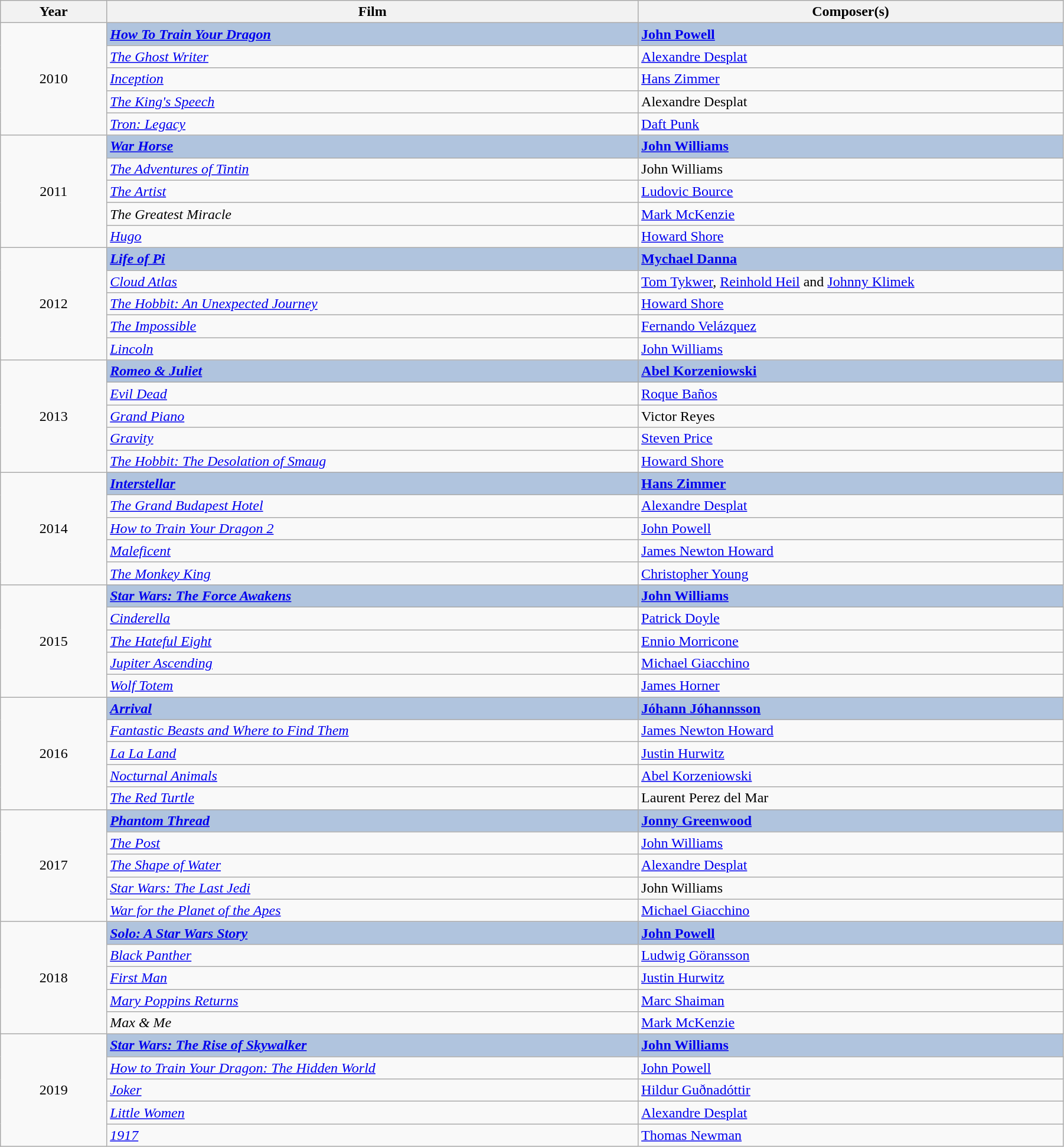<table class="wikitable" width="95%" cellpadding="5">
<tr>
<th width="10%">Year</th>
<th width="50%">Film</th>
<th width="40%">Composer(s)</th>
</tr>
<tr>
<td rowspan="5" style="text-align:center;">2010<br></td>
<td style="background:#B0C4DE;"><strong><em><a href='#'>How To Train Your Dragon</a></em></strong></td>
<td style="background:#B0C4DE;"><strong><a href='#'>John Powell</a></strong></td>
</tr>
<tr>
<td><em><a href='#'>The Ghost Writer</a></em></td>
<td><a href='#'>Alexandre Desplat</a></td>
</tr>
<tr>
<td><em><a href='#'>Inception</a></em></td>
<td><a href='#'>Hans Zimmer</a></td>
</tr>
<tr>
<td><em><a href='#'>The King's Speech</a></em></td>
<td>Alexandre Desplat</td>
</tr>
<tr>
<td><em><a href='#'>Tron: Legacy</a></em></td>
<td><a href='#'>Daft Punk</a></td>
</tr>
<tr>
<td rowspan="5" style="text-align:center;">2011<br></td>
<td style="background:#B0C4DE;"><strong><em><a href='#'>War Horse</a></em></strong></td>
<td style="background:#B0C4DE;"><strong><a href='#'>John Williams</a></strong></td>
</tr>
<tr>
<td><em><a href='#'>The Adventures of Tintin</a></em></td>
<td>John Williams</td>
</tr>
<tr>
<td><em><a href='#'>The Artist</a></em></td>
<td><a href='#'>Ludovic Bource</a></td>
</tr>
<tr>
<td><em>The Greatest Miracle</em></td>
<td><a href='#'>Mark McKenzie</a></td>
</tr>
<tr>
<td><em><a href='#'>Hugo</a></em></td>
<td><a href='#'>Howard Shore</a></td>
</tr>
<tr>
<td rowspan="5" style="text-align:center;">2012<br></td>
<td style="background:#B0C4DE;"><strong><em><a href='#'>Life of Pi</a></em></strong></td>
<td style="background:#B0C4DE;"><strong><a href='#'>Mychael Danna</a></strong></td>
</tr>
<tr>
<td><em><a href='#'>Cloud Atlas</a></em></td>
<td><a href='#'>Tom Tykwer</a>, <a href='#'>Reinhold Heil</a> and <a href='#'>Johnny Klimek</a></td>
</tr>
<tr>
<td><em><a href='#'>The Hobbit: An Unexpected Journey</a></em></td>
<td><a href='#'>Howard Shore</a></td>
</tr>
<tr>
<td><em><a href='#'>The Impossible</a></em></td>
<td><a href='#'>Fernando Velázquez</a></td>
</tr>
<tr>
<td><em><a href='#'>Lincoln</a></em></td>
<td><a href='#'>John Williams</a></td>
</tr>
<tr>
<td rowspan="5" style="text-align:center;">2013<br></td>
<td style="background:#B0C4DE;"><strong><em><a href='#'>Romeo & Juliet</a></em></strong></td>
<td style="background:#B0C4DE;"><strong><a href='#'>Abel Korzeniowski</a></strong></td>
</tr>
<tr>
<td><em><a href='#'>Evil Dead</a></em></td>
<td><a href='#'>Roque Baños</a></td>
</tr>
<tr>
<td><em><a href='#'>Grand Piano</a></em></td>
<td>Victor Reyes</td>
</tr>
<tr>
<td><em><a href='#'>Gravity</a></em></td>
<td><a href='#'>Steven Price</a></td>
</tr>
<tr>
<td><em><a href='#'>The Hobbit: The Desolation of Smaug</a></em></td>
<td><a href='#'>Howard Shore</a></td>
</tr>
<tr>
<td rowspan="5" style="text-align:center;">2014<br></td>
<td style="background:#B0C4DE;"><strong><em><a href='#'>Interstellar</a></em></strong></td>
<td style="background:#B0C4DE;"><strong><a href='#'>Hans Zimmer</a></strong></td>
</tr>
<tr>
<td><em><a href='#'>The Grand Budapest Hotel</a></em></td>
<td><a href='#'>Alexandre Desplat</a></td>
</tr>
<tr>
<td><em><a href='#'>How to Train Your Dragon 2</a></em></td>
<td><a href='#'>John Powell</a></td>
</tr>
<tr>
<td><em><a href='#'>Maleficent</a></em></td>
<td><a href='#'>James Newton Howard</a></td>
</tr>
<tr>
<td><em><a href='#'>The Monkey King</a></em></td>
<td><a href='#'>Christopher Young</a></td>
</tr>
<tr>
<td rowspan="5" style="text-align:center;">2015<br></td>
<td style="background:#B0C4DE;"><strong><em><a href='#'>Star Wars: The Force Awakens</a></em></strong></td>
<td style="background:#B0C4DE;"><strong><a href='#'>John Williams</a></strong></td>
</tr>
<tr>
<td><em><a href='#'>Cinderella</a></em></td>
<td><a href='#'>Patrick Doyle</a></td>
</tr>
<tr>
<td><em><a href='#'>The Hateful Eight</a></em></td>
<td><a href='#'>Ennio Morricone</a></td>
</tr>
<tr>
<td><em><a href='#'>Jupiter Ascending</a></em></td>
<td><a href='#'>Michael Giacchino</a></td>
</tr>
<tr>
<td><em><a href='#'>Wolf Totem</a></em></td>
<td><a href='#'>James Horner</a></td>
</tr>
<tr>
<td rowspan="5" style="text-align:center;">2016<br></td>
<td style="background:#B0C4DE;"><strong><em><a href='#'>Arrival</a></em></strong></td>
<td style="background:#B0C4DE;"><strong><a href='#'>Jóhann Jóhannsson</a></strong></td>
</tr>
<tr>
<td><em><a href='#'>Fantastic Beasts and Where to Find Them</a></em></td>
<td><a href='#'>James Newton Howard</a></td>
</tr>
<tr>
<td><em><a href='#'>La La Land</a></em></td>
<td><a href='#'>Justin Hurwitz</a></td>
</tr>
<tr>
<td><em><a href='#'>Nocturnal Animals</a></em></td>
<td><a href='#'>Abel Korzeniowski</a></td>
</tr>
<tr>
<td><em><a href='#'>The Red Turtle</a></em></td>
<td>Laurent Perez del Mar</td>
</tr>
<tr>
<td rowspan="5" style="text-align:center;">2017<br></td>
<td style="background:#B0C4DE;"><strong><em><a href='#'>Phantom Thread</a></em></strong></td>
<td style="background:#B0C4DE;"><strong><a href='#'>Jonny Greenwood</a></strong></td>
</tr>
<tr>
<td><em><a href='#'>The Post</a></em></td>
<td><a href='#'>John Williams</a></td>
</tr>
<tr>
<td><em><a href='#'>The Shape of Water</a></em></td>
<td><a href='#'>Alexandre Desplat</a></td>
</tr>
<tr>
<td><em><a href='#'>Star Wars: The Last Jedi</a></em></td>
<td>John Williams</td>
</tr>
<tr>
<td><em><a href='#'>War for the Planet of the Apes</a></em></td>
<td><a href='#'>Michael Giacchino</a></td>
</tr>
<tr>
<td rowspan="5" style="text-align:center;">2018<br></td>
<td style="background:#B0C4DE;"><strong><em><a href='#'>Solo: A Star Wars Story</a></em></strong></td>
<td style="background:#B0C4DE;"><strong><a href='#'>John Powell</a></strong></td>
</tr>
<tr>
<td><em><a href='#'>Black Panther</a></em></td>
<td><a href='#'>Ludwig Göransson</a></td>
</tr>
<tr>
<td><em><a href='#'>First Man</a></em></td>
<td><a href='#'>Justin Hurwitz</a></td>
</tr>
<tr>
<td><em><a href='#'>Mary Poppins Returns</a></em></td>
<td><a href='#'>Marc Shaiman</a></td>
</tr>
<tr>
<td><em>Max & Me</em></td>
<td><a href='#'>Mark McKenzie</a></td>
</tr>
<tr>
<td rowspan="5" style="text-align:center;">2019<br></td>
<td style="background:#B0C4DE;"><strong><em><a href='#'>Star Wars: The Rise of Skywalker</a></em></strong></td>
<td style="background:#B0C4DE;"><strong><a href='#'>John Williams</a></strong></td>
</tr>
<tr>
<td><em><a href='#'>How to Train Your Dragon: The Hidden World</a></em></td>
<td><a href='#'>John Powell</a></td>
</tr>
<tr>
<td><em><a href='#'>Joker</a></em></td>
<td><a href='#'>Hildur Guðnadóttir</a></td>
</tr>
<tr>
<td><em><a href='#'>Little Women</a></em></td>
<td><a href='#'>Alexandre Desplat</a></td>
</tr>
<tr>
<td><em><a href='#'>1917</a></em></td>
<td><a href='#'>Thomas Newman</a></td>
</tr>
</table>
